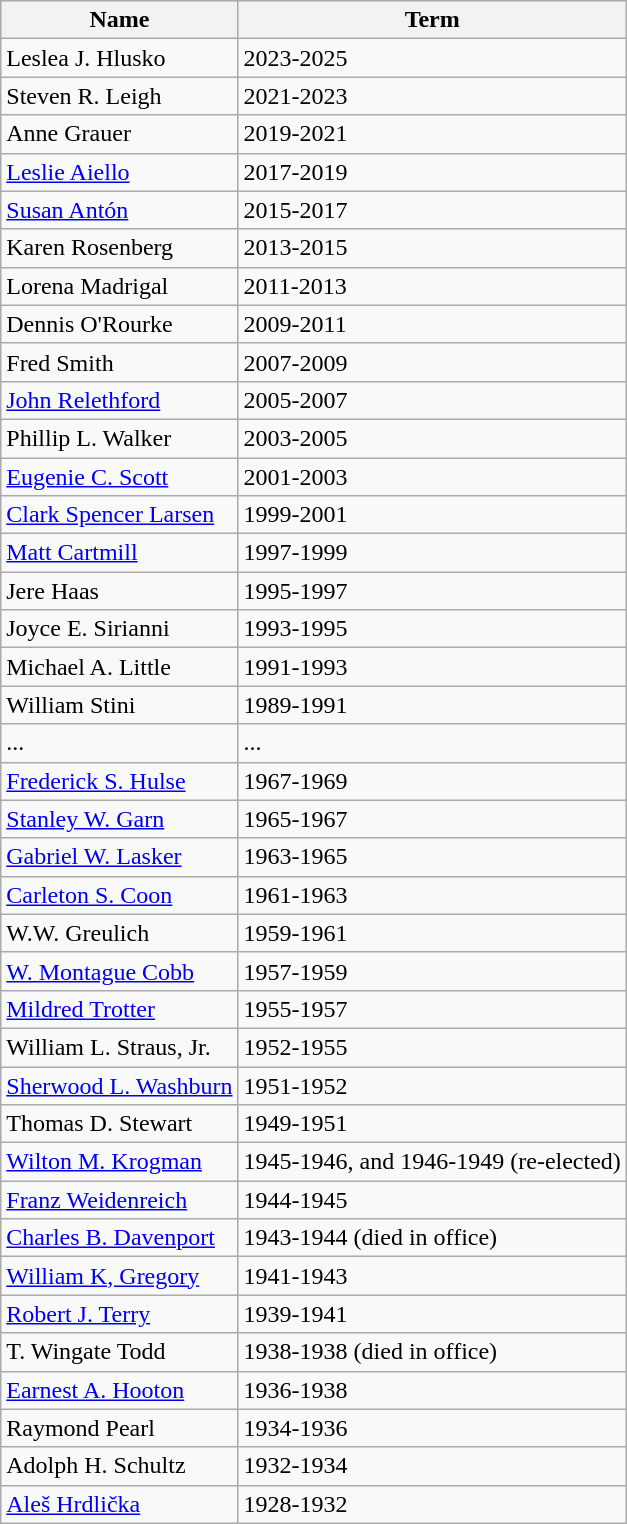<table class="wikitable">
<tr>
<th>Name</th>
<th>Term</th>
</tr>
<tr>
<td>Leslea J. Hlusko</td>
<td>2023-2025</td>
</tr>
<tr>
<td>Steven R. Leigh</td>
<td>2021-2023</td>
</tr>
<tr>
<td>Anne Grauer</td>
<td>2019-2021</td>
</tr>
<tr>
<td><a href='#'>Leslie Aiello</a></td>
<td>2017-2019</td>
</tr>
<tr>
<td><a href='#'>Susan Antón</a></td>
<td>2015-2017</td>
</tr>
<tr>
<td>Karen Rosenberg</td>
<td>2013-2015</td>
</tr>
<tr>
<td>Lorena Madrigal</td>
<td>2011-2013</td>
</tr>
<tr>
<td>Dennis O'Rourke</td>
<td>2009-2011</td>
</tr>
<tr>
<td>Fred Smith</td>
<td>2007-2009</td>
</tr>
<tr>
<td><a href='#'>John Relethford</a></td>
<td>2005-2007</td>
</tr>
<tr>
<td>Phillip L. Walker</td>
<td>2003-2005</td>
</tr>
<tr>
<td><a href='#'>Eugenie C. Scott</a></td>
<td>2001-2003</td>
</tr>
<tr>
<td><a href='#'>Clark Spencer Larsen</a></td>
<td>1999-2001</td>
</tr>
<tr>
<td><a href='#'>Matt Cartmill</a></td>
<td>1997-1999</td>
</tr>
<tr>
<td>Jere Haas</td>
<td>1995-1997</td>
</tr>
<tr>
<td>Joyce E. Sirianni</td>
<td>1993-1995</td>
</tr>
<tr>
<td>Michael A. Little</td>
<td>1991-1993</td>
</tr>
<tr>
<td>William Stini</td>
<td>1989-1991</td>
</tr>
<tr>
<td>...</td>
<td>...</td>
</tr>
<tr>
<td><a href='#'>Frederick S. Hulse</a></td>
<td>1967-1969</td>
</tr>
<tr>
<td><a href='#'>Stanley W. Garn</a></td>
<td>1965-1967</td>
</tr>
<tr>
<td><a href='#'>Gabriel W. Lasker</a></td>
<td>1963-1965</td>
</tr>
<tr>
<td><a href='#'>Carleton S. Coon</a></td>
<td>1961-1963</td>
</tr>
<tr>
<td>W.W. Greulich</td>
<td>1959-1961</td>
</tr>
<tr>
<td><a href='#'>W. Montague Cobb</a></td>
<td>1957-1959</td>
</tr>
<tr>
<td><a href='#'>Mildred Trotter</a></td>
<td>1955-1957</td>
</tr>
<tr>
<td>William L. Straus, Jr.</td>
<td>1952-1955</td>
</tr>
<tr>
<td><a href='#'>Sherwood L. Washburn</a></td>
<td>1951-1952</td>
</tr>
<tr>
<td>Thomas D. Stewart</td>
<td>1949-1951</td>
</tr>
<tr>
<td><a href='#'>Wilton M. Krogman</a></td>
<td>1945-1946, and 1946-1949 (re-elected)</td>
</tr>
<tr>
<td><a href='#'>Franz Weidenreich</a></td>
<td>1944-1945</td>
</tr>
<tr>
<td><a href='#'>Charles B. Davenport</a></td>
<td>1943-1944 (died in office)</td>
</tr>
<tr>
<td><a href='#'>William K, Gregory</a></td>
<td>1941-1943</td>
</tr>
<tr>
<td><a href='#'>Robert J. Terry</a></td>
<td>1939-1941</td>
</tr>
<tr>
<td>T. Wingate Todd</td>
<td>1938-1938 (died in office)</td>
</tr>
<tr>
<td><a href='#'>Earnest A. Hooton</a></td>
<td>1936-1938</td>
</tr>
<tr>
<td>Raymond Pearl</td>
<td>1934-1936</td>
</tr>
<tr>
<td>Adolph H. Schultz</td>
<td>1932-1934</td>
</tr>
<tr>
<td><a href='#'>Aleš Hrdlička</a></td>
<td>1928-1932</td>
</tr>
</table>
